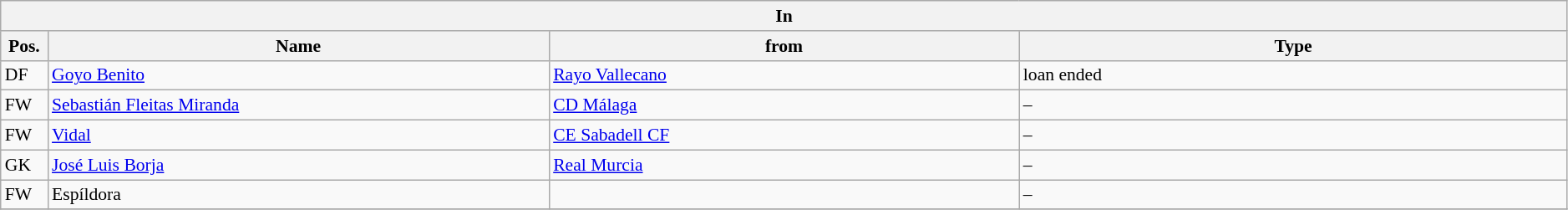<table class="wikitable" style="font-size:90%;width:99%;">
<tr>
<th colspan="4">In</th>
</tr>
<tr>
<th width=3%>Pos.</th>
<th width=32%>Name</th>
<th width=30%>from</th>
<th width=35%>Type</th>
</tr>
<tr>
<td>DF</td>
<td><a href='#'>Goyo Benito</a></td>
<td><a href='#'>Rayo Vallecano</a></td>
<td>loan ended</td>
</tr>
<tr>
<td>FW</td>
<td><a href='#'>Sebastián Fleitas Miranda</a></td>
<td><a href='#'>CD Málaga</a></td>
<td>–</td>
</tr>
<tr>
<td>FW</td>
<td><a href='#'>Vidal</a></td>
<td><a href='#'>CE Sabadell CF</a></td>
<td>–</td>
</tr>
<tr>
<td>GK</td>
<td><a href='#'>José Luis Borja </a></td>
<td><a href='#'>Real Murcia</a></td>
<td>–</td>
</tr>
<tr>
<td>FW</td>
<td>Espíldora</td>
<td></td>
<td>–</td>
</tr>
<tr>
</tr>
</table>
